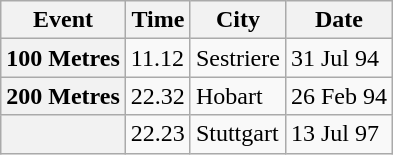<table class="wikitable">
<tr>
<th>Event</th>
<th>Time</th>
<th>City</th>
<th>Date</th>
</tr>
<tr>
<th>100 Metres</th>
<td>11.12</td>
<td>Sestriere</td>
<td>31 Jul 94</td>
</tr>
<tr>
<th>200 Metres</th>
<td>22.32</td>
<td>Hobart</td>
<td>26 Feb 94</td>
</tr>
<tr>
<th></th>
<td>22.23</td>
<td>Stuttgart</td>
<td>13 Jul 97</td>
</tr>
</table>
